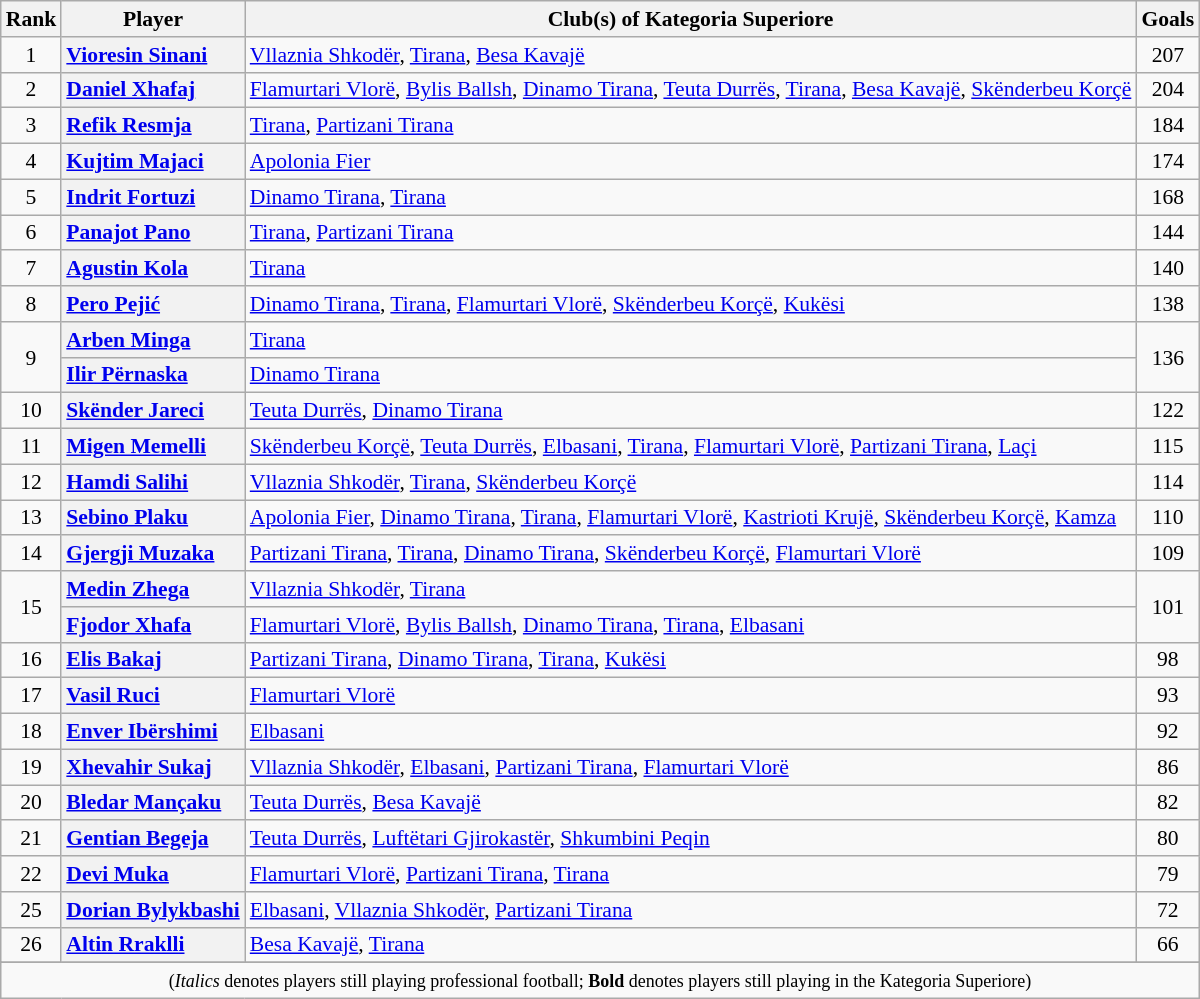<table class="wikitable plainrowheaders sortable" style="text-align:center;font-size:90%">
<tr>
<th scope="col">Rank</th>
<th scope="col">Player</th>
<th scope="col" class="unsortable">Club(s) of Kategoria Superiore</th>
<th scope="col">Goals</th>
</tr>
<tr>
<td>1</td>
<th scope="row" style="text-align:left;"> <a href='#'>Vioresin Sinani</a></th>
<td style="text-align:left;"><a href='#'>Vllaznia Shkodër</a>, <a href='#'>Tirana</a>, <a href='#'>Besa Kavajë</a></td>
<td>207</td>
</tr>
<tr>
<td>2</td>
<th scope="row" style="text-align:left;"> <a href='#'>Daniel Xhafaj</a></th>
<td style="text-align:left;"><a href='#'>Flamurtari Vlorë</a>, <a href='#'>Bylis Ballsh</a>, <a href='#'>Dinamo Tirana</a>, <a href='#'>Teuta Durrës</a>, <a href='#'>Tirana</a>, <a href='#'>Besa Kavajë</a>, <a href='#'>Skënderbeu Korçë</a></td>
<td>204</td>
</tr>
<tr>
<td>3</td>
<th scope="row" style="text-align:left;"> <a href='#'>Refik Resmja</a></th>
<td style="text-align:left;"><a href='#'>Tirana</a>, <a href='#'>Partizani Tirana</a></td>
<td>184</td>
</tr>
<tr>
<td>4</td>
<th scope="row" style="text-align:left;"> <a href='#'>Kujtim Majaci</a></th>
<td style="text-align:left;"><a href='#'>Apolonia Fier</a></td>
<td>174</td>
</tr>
<tr>
<td>5</td>
<th scope="row" style="text-align:left;"> <a href='#'>Indrit Fortuzi</a></th>
<td style="text-align:left;"><a href='#'>Dinamo Tirana</a>, <a href='#'>Tirana</a></td>
<td>168</td>
</tr>
<tr>
<td>6</td>
<th scope="row" style="text-align:left;"> <a href='#'>Panajot Pano</a></th>
<td style="text-align:left;"><a href='#'>Tirana</a>, <a href='#'>Partizani Tirana</a></td>
<td>144</td>
</tr>
<tr>
<td>7</td>
<th scope="row" style="text-align:left;"> <a href='#'>Agustin Kola</a></th>
<td style="text-align:left;"><a href='#'>Tirana</a></td>
<td>140</td>
</tr>
<tr>
<td>8</td>
<th scope="row" style="text-align:left;"> <a href='#'>Pero Pejić</a></th>
<td style="text-align:left;"><a href='#'>Dinamo Tirana</a>, <a href='#'>Tirana</a>, <a href='#'>Flamurtari Vlorë</a>, <a href='#'>Skënderbeu Korçë</a>, <a href='#'>Kukësi</a></td>
<td>138</td>
</tr>
<tr>
<td rowspan=2>9</td>
<th scope="row" style="text-align:left;"> <a href='#'>Arben Minga</a></th>
<td style="text-align:left;"><a href='#'>Tirana</a></td>
<td rowspan=2>136</td>
</tr>
<tr>
<th scope="row" style="text-align:left;"> <a href='#'>Ilir Përnaska</a></th>
<td style="text-align:left;"><a href='#'>Dinamo Tirana</a></td>
</tr>
<tr>
<td>10</td>
<th scope="row" style="text-align:left;"> <a href='#'>Skënder Jareci</a></th>
<td style="text-align:left;"><a href='#'>Teuta Durrës</a>, <a href='#'>Dinamo Tirana</a></td>
<td>122</td>
</tr>
<tr>
<td>11</td>
<th scope="row" style="text-align:left;"> <a href='#'>Migen Memelli</a></th>
<td style="text-align:left;"><a href='#'>Skënderbeu Korçë</a>, <a href='#'>Teuta Durrës</a>, <a href='#'>Elbasani</a>, <a href='#'>Tirana</a>, <a href='#'>Flamurtari Vlorë</a>, <a href='#'>Partizani Tirana</a>, <a href='#'>Laçi</a></td>
<td>115</td>
</tr>
<tr>
<td>12</td>
<th scope="row" style="text-align:left;"> <a href='#'>Hamdi Salihi</a></th>
<td style="text-align:left;"><a href='#'>Vllaznia Shkodër</a>, <a href='#'>Tirana</a>, <a href='#'>Skënderbeu Korçë</a></td>
<td>114</td>
</tr>
<tr>
<td>13</td>
<th scope="row" style="text-align:left;"> <a href='#'>Sebino Plaku</a></th>
<td style="text-align:left;"><a href='#'>Apolonia Fier</a>, <a href='#'>Dinamo Tirana</a>, <a href='#'>Tirana</a>, <a href='#'>Flamurtari Vlorë</a>, <a href='#'>Kastrioti Krujë</a>, <a href='#'>Skënderbeu Korçë</a>, <a href='#'>Kamza</a></td>
<td>110</td>
</tr>
<tr>
<td>14</td>
<th scope="row" style="text-align:left;"> <a href='#'>Gjergji Muzaka</a></th>
<td style="text-align:left;"><a href='#'>Partizani Tirana</a>, <a href='#'>Tirana</a>, <a href='#'>Dinamo Tirana</a>, <a href='#'>Skënderbeu Korçë</a>, <a href='#'>Flamurtari Vlorë</a></td>
<td>109</td>
</tr>
<tr>
<td rowspan=2>15</td>
<th scope="row" style="text-align:left;"> <a href='#'>Medin Zhega</a></th>
<td style="text-align:left;"><a href='#'>Vllaznia Shkodër</a>, <a href='#'>Tirana</a></td>
<td rowspan=2>101</td>
</tr>
<tr>
<th scope="row" style="text-align:left;"> <a href='#'>Fjodor Xhafa</a></th>
<td style="text-align:left;"><a href='#'>Flamurtari Vlorë</a>, <a href='#'>Bylis Ballsh</a>, <a href='#'>Dinamo Tirana</a>, <a href='#'>Tirana</a>, <a href='#'>Elbasani</a></td>
</tr>
<tr>
<td>16</td>
<th scope="row" style="text-align:left;"> <a href='#'>Elis Bakaj</a></th>
<td style="text-align:left;"><a href='#'>Partizani Tirana</a>, <a href='#'>Dinamo Tirana</a>, <a href='#'>Tirana</a>, <a href='#'>Kukësi</a></td>
<td>98</td>
</tr>
<tr>
<td>17</td>
<th scope="row" style="text-align:left;"> <a href='#'>Vasil Ruci</a></th>
<td style="text-align:left;"><a href='#'>Flamurtari Vlorë</a></td>
<td>93</td>
</tr>
<tr>
<td>18</td>
<th scope="row" style="text-align:left;"> <a href='#'>Enver Ibërshimi</a></th>
<td style="text-align:left;"><a href='#'>Elbasani</a></td>
<td>92</td>
</tr>
<tr>
<td>19</td>
<th scope="row" style="text-align:left;"> <a href='#'>Xhevahir Sukaj</a></th>
<td style="text-align:left;"><a href='#'>Vllaznia Shkodër</a>, <a href='#'>Elbasani</a>, <a href='#'>Partizani Tirana</a>, <a href='#'>Flamurtari Vlorë</a></td>
<td>86</td>
</tr>
<tr>
<td>20</td>
<th scope="row" style="text-align:left;"> <a href='#'>Bledar Mançaku</a></th>
<td style="text-align:left;"><a href='#'>Teuta Durrës</a>, <a href='#'>Besa Kavajë</a></td>
<td>82</td>
</tr>
<tr>
<td>21</td>
<th scope="row" style="text-align:left;"> <a href='#'>Gentian Begeja</a></th>
<td style="text-align:left;"><a href='#'>Teuta Durrës</a>, <a href='#'>Luftëtari Gjirokastër</a>, <a href='#'>Shkumbini Peqin</a></td>
<td>80</td>
</tr>
<tr>
<td>22</td>
<th scope="row" style="text-align:left;"> <a href='#'>Devi Muka</a></th>
<td style="text-align:left;"><a href='#'>Flamurtari Vlorë</a>, <a href='#'>Partizani Tirana</a>, <a href='#'>Tirana</a></td>
<td>79</td>
</tr>
<tr>
<td>25</td>
<th scope="row" style="text-align:left;"> <a href='#'>Dorian Bylykbashi</a></th>
<td style="text-align:left;"><a href='#'>Elbasani</a>, <a href='#'>Vllaznia Shkodër</a>, <a href='#'>Partizani Tirana</a></td>
<td>72</td>
</tr>
<tr>
<td>26</td>
<th scope="row" style="text-align:left;"> <a href='#'>Altin Rraklli</a></th>
<td style="text-align:left;"><a href='#'>Besa Kavajë</a>, <a href='#'>Tirana</a></td>
<td>66</td>
</tr>
<tr>
</tr>
<tr class="sortbottom">
<td colspan="4"><small>(<em>Italics</em> denotes players still playing professional football; <strong>Bold</strong> denotes players still playing in the Kategoria Superiore)</small></td>
</tr>
</table>
